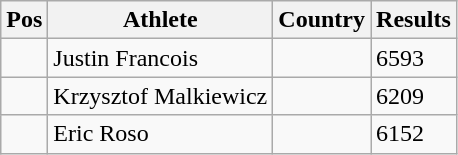<table class="wikitable wikble">
<tr>
<th>Pos</th>
<th>Athlete</th>
<th>Country</th>
<th>Results</th>
</tr>
<tr>
<td align="center"></td>
<td>Justin Francois</td>
<td></td>
<td>6593</td>
</tr>
<tr>
<td align="center"></td>
<td>Krzysztof Malkiewicz</td>
<td></td>
<td>6209</td>
</tr>
<tr>
<td align="center"></td>
<td>Eric Roso</td>
<td></td>
<td>6152</td>
</tr>
</table>
